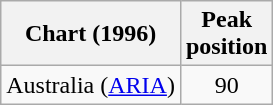<table class="wikitable sortable plainrowheaders" style="text-align:center;">
<tr>
<th scope="col">Chart (1996)</th>
<th scope="col">Peak<br>position</th>
</tr>
<tr>
<td>Australia (<a href='#'>ARIA</a>)</td>
<td>90</td>
</tr>
</table>
